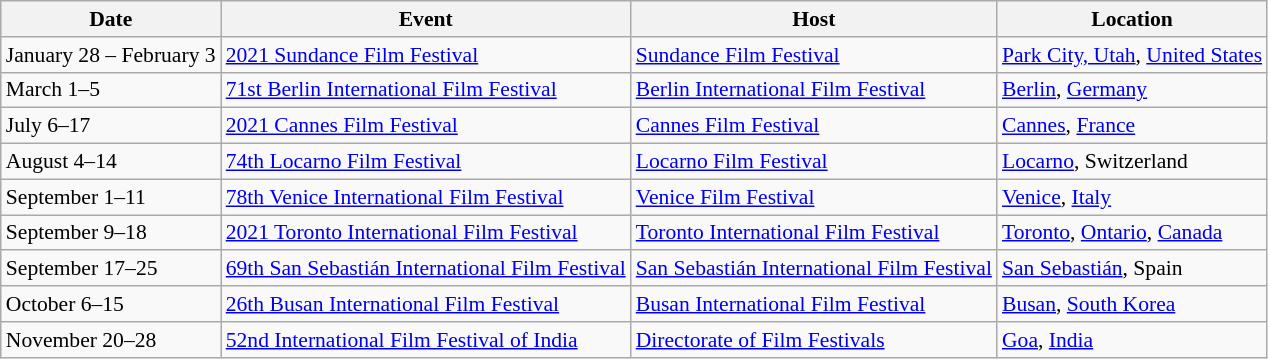<table class="wikitable sortable" style="font-size:90%;">
<tr>
<th>Date</th>
<th>Event</th>
<th>Host</th>
<th>Location</th>
</tr>
<tr>
<td>January 28 – February 3</td>
<td><a href='#'>2021 Sundance Film Festival</a></td>
<td><a href='#'>Sundance Film Festival</a></td>
<td><a href='#'>Park City, Utah</a>, <a href='#'>United States</a></td>
</tr>
<tr>
<td>March 1–5</td>
<td><a href='#'>71st Berlin International Film Festival</a></td>
<td><a href='#'>Berlin International Film Festival</a></td>
<td><a href='#'>Berlin</a>, <a href='#'>Germany</a></td>
</tr>
<tr>
<td>July 6–17</td>
<td><a href='#'>2021 Cannes Film Festival</a></td>
<td><a href='#'>Cannes Film Festival</a></td>
<td><a href='#'>Cannes</a>, <a href='#'>France</a></td>
</tr>
<tr>
<td>August 4–14</td>
<td><a href='#'>74th Locarno Film Festival</a></td>
<td><a href='#'>Locarno Film Festival</a></td>
<td><a href='#'>Locarno</a>, Switzerland</td>
</tr>
<tr>
<td>September 1–11</td>
<td><a href='#'>78th Venice International Film Festival</a></td>
<td><a href='#'>Venice Film Festival</a></td>
<td><a href='#'>Venice</a>, <a href='#'>Italy</a></td>
</tr>
<tr>
<td>September 9–18</td>
<td><a href='#'>2021 Toronto International Film Festival</a></td>
<td><a href='#'>Toronto International Film Festival</a></td>
<td><a href='#'>Toronto</a>, <a href='#'>Ontario</a>, <a href='#'>Canada</a></td>
</tr>
<tr>
<td>September 17–25</td>
<td><a href='#'>69th San Sebastián International Film Festival</a></td>
<td><a href='#'>San Sebastián International Film Festival</a></td>
<td><a href='#'>San Sebastián</a>, Spain</td>
</tr>
<tr>
<td>October 6–15</td>
<td><a href='#'>26th Busan International Film Festival</a></td>
<td><a href='#'>Busan International Film Festival</a></td>
<td><a href='#'>Busan</a>, <a href='#'>South Korea</a></td>
</tr>
<tr>
<td>November 20–28</td>
<td><a href='#'>52nd International Film Festival of India</a></td>
<td><a href='#'>Directorate of Film Festivals</a></td>
<td><a href='#'>Goa</a>, <a href='#'>India</a></td>
</tr>
</table>
